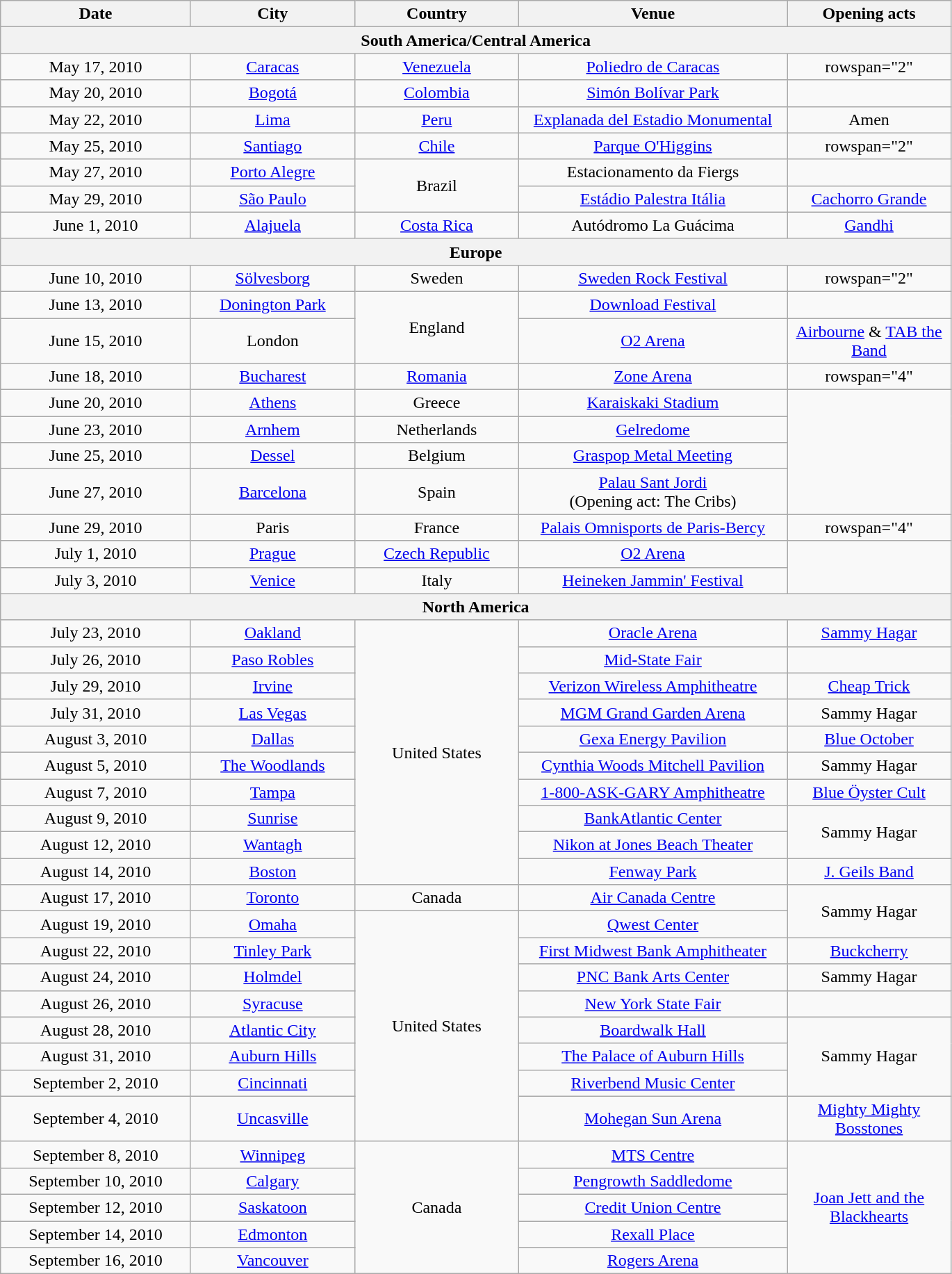<table class="wikitable" style="text-align:center;">
<tr>
<th width="175">Date</th>
<th width="150">City</th>
<th width="150">Country</th>
<th width="250">Venue</th>
<th width="150">Opening acts</th>
</tr>
<tr>
<th colspan="5">South America/Central America</th>
</tr>
<tr>
<td>May 17, 2010</td>
<td><a href='#'>Caracas</a></td>
<td><a href='#'>Venezuela</a></td>
<td><a href='#'>Poliedro de Caracas</a></td>
<td>rowspan="2" </td>
</tr>
<tr>
<td>May 20, 2010</td>
<td><a href='#'>Bogotá</a></td>
<td><a href='#'>Colombia</a></td>
<td><a href='#'>Simón Bolívar Park</a></td>
</tr>
<tr>
<td>May 22, 2010</td>
<td><a href='#'>Lima</a></td>
<td><a href='#'>Peru</a></td>
<td><a href='#'>Explanada del Estadio Monumental</a></td>
<td>Amen</td>
</tr>
<tr>
<td>May 25, 2010</td>
<td><a href='#'>Santiago</a></td>
<td><a href='#'>Chile</a></td>
<td><a href='#'>Parque O'Higgins</a></td>
<td>rowspan="2" </td>
</tr>
<tr>
<td>May 27, 2010</td>
<td><a href='#'>Porto Alegre</a></td>
<td rowspan="2">Brazil</td>
<td>Estacionamento da Fiergs</td>
</tr>
<tr>
<td>May 29, 2010</td>
<td><a href='#'>São Paulo</a></td>
<td><a href='#'>Estádio Palestra Itália</a></td>
<td><a href='#'>Cachorro Grande</a></td>
</tr>
<tr>
<td>June 1, 2010</td>
<td><a href='#'>Alajuela</a></td>
<td><a href='#'>Costa Rica</a></td>
<td>Autódromo La Guácima</td>
<td><a href='#'>Gandhi</a></td>
</tr>
<tr>
<th colspan="5">Europe</th>
</tr>
<tr>
<td>June 10, 2010</td>
<td><a href='#'>Sölvesborg</a></td>
<td>Sweden</td>
<td><a href='#'>Sweden Rock Festival</a></td>
<td>rowspan="2" </td>
</tr>
<tr>
<td>June 13, 2010</td>
<td><a href='#'>Donington Park</a></td>
<td rowspan="2">England</td>
<td><a href='#'>Download Festival</a></td>
</tr>
<tr>
<td>June 15, 2010</td>
<td>London</td>
<td><a href='#'>O2 Arena</a></td>
<td><a href='#'>Airbourne</a> & <a href='#'>TAB the Band</a></td>
</tr>
<tr>
<td>June 18, 2010</td>
<td><a href='#'>Bucharest</a></td>
<td><a href='#'>Romania</a></td>
<td><a href='#'>Zone Arena</a></td>
<td>rowspan="4" </td>
</tr>
<tr>
<td>June 20, 2010</td>
<td><a href='#'>Athens</a></td>
<td>Greece</td>
<td><a href='#'>Karaiskaki Stadium</a></td>
</tr>
<tr>
<td>June 23, 2010</td>
<td><a href='#'>Arnhem</a></td>
<td>Netherlands</td>
<td><a href='#'>Gelredome</a></td>
</tr>
<tr>
<td>June 25, 2010</td>
<td><a href='#'>Dessel</a></td>
<td>Belgium</td>
<td><a href='#'>Graspop Metal Meeting</a></td>
</tr>
<tr>
<td>June 27, 2010</td>
<td><a href='#'>Barcelona</a></td>
<td>Spain</td>
<td><a href='#'>Palau Sant Jordi</a><br>(Opening act: The Cribs)</td>
</tr>
<tr>
<td>June 29, 2010</td>
<td>Paris</td>
<td>France</td>
<td><a href='#'>Palais Omnisports de Paris-Bercy</a></td>
<td>rowspan="4" </td>
</tr>
<tr>
<td>July 1, 2010</td>
<td><a href='#'>Prague</a></td>
<td><a href='#'>Czech Republic</a></td>
<td><a href='#'>O2 Arena</a></td>
</tr>
<tr>
<td>July 3, 2010</td>
<td><a href='#'>Venice</a></td>
<td>Italy</td>
<td><a href='#'>Heineken Jammin' Festival</a></td>
</tr>
<tr>
<th colspan="5">North America</th>
</tr>
<tr>
<td>July 23, 2010</td>
<td><a href='#'>Oakland</a></td>
<td rowspan="10">United States</td>
<td><a href='#'>Oracle Arena</a></td>
<td><a href='#'>Sammy Hagar</a></td>
</tr>
<tr>
<td>July 26, 2010</td>
<td><a href='#'>Paso Robles</a></td>
<td><a href='#'>Mid-State Fair</a></td>
<td></td>
</tr>
<tr>
<td>July 29, 2010</td>
<td><a href='#'>Irvine</a></td>
<td><a href='#'>Verizon Wireless Amphitheatre</a></td>
<td><a href='#'>Cheap Trick</a></td>
</tr>
<tr>
<td>July 31, 2010</td>
<td><a href='#'>Las Vegas</a></td>
<td><a href='#'>MGM Grand Garden Arena</a></td>
<td>Sammy Hagar</td>
</tr>
<tr>
<td>August 3, 2010</td>
<td><a href='#'>Dallas</a></td>
<td><a href='#'>Gexa Energy Pavilion</a></td>
<td><a href='#'>Blue October</a></td>
</tr>
<tr>
<td>August 5, 2010</td>
<td><a href='#'>The Woodlands</a></td>
<td><a href='#'>Cynthia Woods Mitchell Pavilion</a></td>
<td>Sammy Hagar</td>
</tr>
<tr>
<td>August 7, 2010</td>
<td><a href='#'>Tampa</a></td>
<td><a href='#'>1-800-ASK-GARY Amphitheatre</a></td>
<td><a href='#'>Blue Öyster Cult</a></td>
</tr>
<tr>
<td>August 9, 2010</td>
<td><a href='#'>Sunrise</a></td>
<td><a href='#'>BankAtlantic Center</a></td>
<td rowspan="2">Sammy Hagar</td>
</tr>
<tr>
<td>August 12, 2010</td>
<td><a href='#'>Wantagh</a></td>
<td><a href='#'>Nikon at Jones Beach Theater</a></td>
</tr>
<tr>
<td>August 14, 2010</td>
<td><a href='#'>Boston</a></td>
<td><a href='#'>Fenway Park</a></td>
<td><a href='#'>J. Geils Band</a></td>
</tr>
<tr>
<td>August 17, 2010</td>
<td><a href='#'>Toronto</a></td>
<td>Canada</td>
<td><a href='#'>Air Canada Centre</a></td>
<td rowspan="2">Sammy Hagar</td>
</tr>
<tr>
<td>August 19, 2010</td>
<td><a href='#'>Omaha</a></td>
<td rowspan="8">United States</td>
<td><a href='#'>Qwest Center</a></td>
</tr>
<tr>
<td>August 22, 2010</td>
<td><a href='#'>Tinley Park</a></td>
<td><a href='#'>First Midwest Bank Amphitheater</a></td>
<td><a href='#'>Buckcherry</a></td>
</tr>
<tr>
<td>August 24, 2010</td>
<td><a href='#'>Holmdel</a></td>
<td><a href='#'>PNC Bank Arts Center</a></td>
<td>Sammy Hagar</td>
</tr>
<tr>
<td>August 26, 2010</td>
<td><a href='#'>Syracuse</a></td>
<td><a href='#'>New York State Fair</a></td>
<td></td>
</tr>
<tr>
<td>August 28, 2010</td>
<td><a href='#'>Atlantic City</a></td>
<td><a href='#'>Boardwalk Hall</a></td>
<td rowspan="3">Sammy Hagar</td>
</tr>
<tr>
<td>August 31, 2010</td>
<td><a href='#'>Auburn Hills</a></td>
<td><a href='#'>The Palace of Auburn Hills</a></td>
</tr>
<tr>
<td>September 2, 2010</td>
<td><a href='#'>Cincinnati</a></td>
<td><a href='#'>Riverbend Music Center</a></td>
</tr>
<tr>
<td>September 4, 2010</td>
<td><a href='#'>Uncasville</a></td>
<td><a href='#'>Mohegan Sun Arena</a></td>
<td><a href='#'>Mighty Mighty Bosstones</a></td>
</tr>
<tr>
<td>September 8, 2010</td>
<td><a href='#'>Winnipeg</a></td>
<td rowspan="5">Canada</td>
<td><a href='#'>MTS Centre</a></td>
<td rowspan="5"><a href='#'>Joan Jett and the Blackhearts</a></td>
</tr>
<tr>
<td>September 10, 2010</td>
<td><a href='#'>Calgary</a></td>
<td><a href='#'>Pengrowth Saddledome</a></td>
</tr>
<tr>
<td>September 12, 2010</td>
<td><a href='#'>Saskatoon</a></td>
<td><a href='#'>Credit Union Centre</a></td>
</tr>
<tr>
<td>September 14, 2010</td>
<td><a href='#'>Edmonton</a></td>
<td><a href='#'>Rexall Place</a></td>
</tr>
<tr>
<td>September 16, 2010</td>
<td><a href='#'>Vancouver</a></td>
<td><a href='#'>Rogers Arena</a></td>
</tr>
</table>
